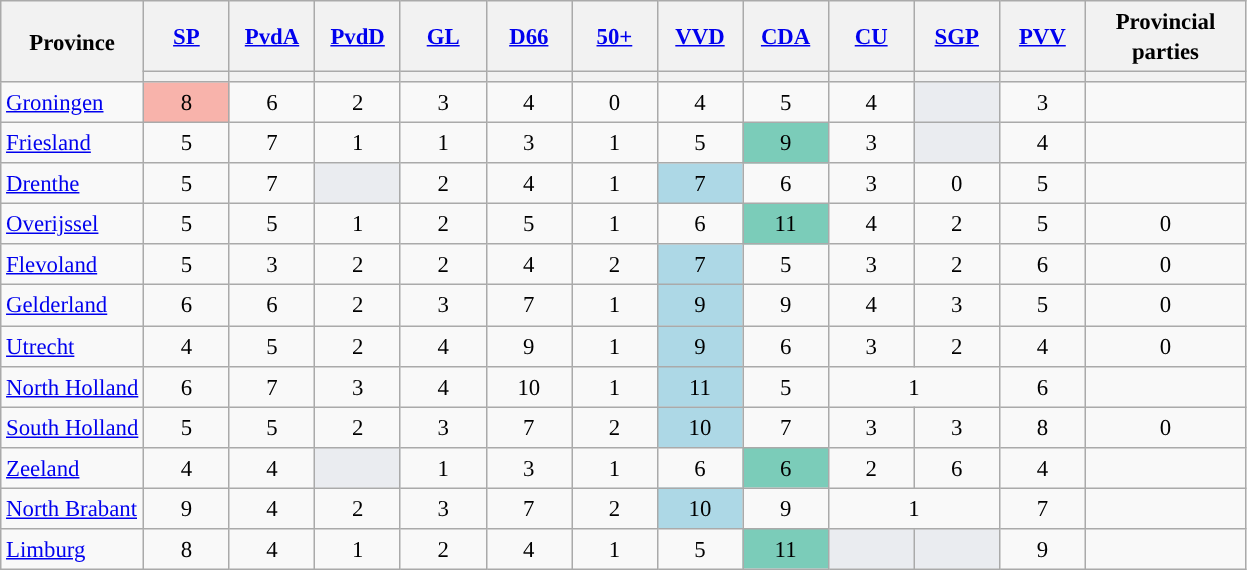<table class="wikitable sortable" style="text-align:center; font-size:95%; line-height:20px;">
<tr>
<th rowspan="2">Province</th>
<th width="50"><a href='#'>SP</a></th>
<th width="50"><a href='#'>PvdA</a></th>
<th width="50"><a href='#'>PvdD</a></th>
<th width="50"><a href='#'>GL</a></th>
<th width="50"><a href='#'>D66</a></th>
<th width="50"><a href='#'>50+</a></th>
<th width="50"><a href='#'>VVD</a></th>
<th width="50"><a href='#'>CDA</a></th>
<th width="50"><a href='#'>CU</a></th>
<th width="50"><a href='#'>SGP</a></th>
<th width="50"><a href='#'>PVV</a></th>
<th width="100">Provincial parties</th>
</tr>
<tr>
<th style="color:inherit;background:"></th>
<th style="color:inherit;background:"></th>
<th style="color:inherit;background:"></th>
<th style="color:inherit;background:"></th>
<th style="color:inherit;background:"></th>
<th style="color:inherit;background:"></th>
<th style="color:inherit;background:"></th>
<th style="color:inherit;background:"></th>
<th style="color:inherit;background:"></th>
<th style="color:inherit;background:"></th>
<th style="color:inherit;background:"></th>
<th style="color:inherit;background:"></th>
</tr>
<tr>
<td align="left"><a href='#'>Groningen</a></td>
<td style="background:#F8B3AB">8</td>
<td>6</td>
<td>2</td>
<td>3</td>
<td>4</td>
<td>0</td>
<td>4</td>
<td>5</td>
<td>4</td>
<td style="color:inherit;background:#eaecf0;"></td>
<td>3</td>
<td></td>
</tr>
<tr>
<td align="left"><a href='#'>Friesland</a></td>
<td>5</td>
<td>7</td>
<td>1</td>
<td>1</td>
<td>3</td>
<td>1</td>
<td>5</td>
<td style="background:#7bccb9">9</td>
<td>3</td>
<td style="color:inherit;background:#eaecf0;"></td>
<td>4</td>
<td></td>
</tr>
<tr>
<td align="left"><a href='#'>Drenthe</a></td>
<td>5</td>
<td>7</td>
<td style="color:inherit;background:#eaecf0;"></td>
<td>2</td>
<td>4</td>
<td>1</td>
<td style="background:lightblue">7</td>
<td>6</td>
<td>3</td>
<td>0</td>
<td>5</td>
<td></td>
</tr>
<tr>
<td align="left"><a href='#'>Overijssel</a></td>
<td>5</td>
<td>5</td>
<td>1</td>
<td>2</td>
<td>5</td>
<td>1</td>
<td>6</td>
<td style="background:#7bccb9">11</td>
<td>4</td>
<td>2</td>
<td>5</td>
<td>0</td>
</tr>
<tr>
<td align="left"><a href='#'>Flevoland</a></td>
<td>5</td>
<td>3</td>
<td>2</td>
<td>2</td>
<td>4</td>
<td>2</td>
<td style="background:lightblue">7</td>
<td>5</td>
<td>3</td>
<td>2</td>
<td>6</td>
<td>0</td>
</tr>
<tr>
<td align="left"><a href='#'>Gelderland</a></td>
<td>6</td>
<td>6</td>
<td>2</td>
<td>3</td>
<td>7</td>
<td>1</td>
<td style="background:lightblue">9</td>
<td>9</td>
<td>4</td>
<td>3</td>
<td>5</td>
<td>0</td>
</tr>
<tr>
<td align="left"><a href='#'>Utrecht</a></td>
<td>4</td>
<td>5</td>
<td>2</td>
<td>4</td>
<td>9</td>
<td>1</td>
<td style="background:lightblue">9</td>
<td>6</td>
<td>3</td>
<td>2</td>
<td>4</td>
<td>0</td>
</tr>
<tr>
<td align="left"><a href='#'>North Holland</a></td>
<td>6</td>
<td>7</td>
<td>3</td>
<td>4</td>
<td>10</td>
<td>1</td>
<td style="background:lightblue">11</td>
<td>5</td>
<td colspan=2>1</td>
<td>6</td>
<td></td>
</tr>
<tr>
<td align="left"><a href='#'>South Holland</a></td>
<td>5</td>
<td>5</td>
<td>2</td>
<td>3</td>
<td>7</td>
<td>2</td>
<td style="background:lightblue">10</td>
<td>7</td>
<td>3</td>
<td>3</td>
<td>8</td>
<td>0</td>
</tr>
<tr>
<td align="left"><a href='#'>Zeeland</a></td>
<td>4</td>
<td>4</td>
<td style="color:inherit;background:#eaecf0;"></td>
<td>1</td>
<td>3</td>
<td>1</td>
<td>6</td>
<td style="background:#7bccb9">6</td>
<td>2</td>
<td>6</td>
<td>4</td>
<td></td>
</tr>
<tr>
<td align="left"><a href='#'>North Brabant</a></td>
<td>9</td>
<td>4</td>
<td>2</td>
<td>3</td>
<td>7</td>
<td>2</td>
<td style="background:lightblue">10</td>
<td>9</td>
<td colspan=2>1</td>
<td>7</td>
<td></td>
</tr>
<tr>
<td align="left"><a href='#'>Limburg</a></td>
<td>8</td>
<td>4</td>
<td>1</td>
<td>2</td>
<td>4</td>
<td>1</td>
<td>5</td>
<td style="background:#7bccb9">11</td>
<td style="color:inherit;background:#eaecf0;"></td>
<td style="color:inherit;background:#eaecf0;"></td>
<td>9</td>
<td></td>
</tr>
</table>
